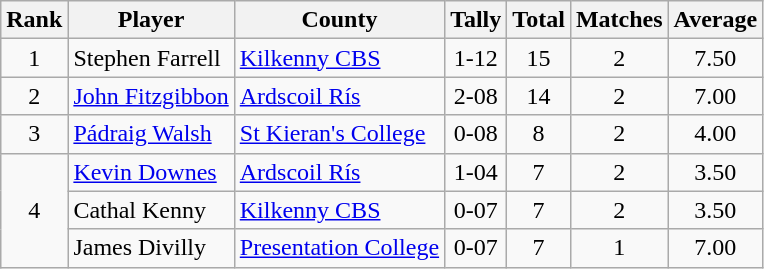<table class="wikitable">
<tr>
<th>Rank</th>
<th>Player</th>
<th>County</th>
<th>Tally</th>
<th>Total</th>
<th>Matches</th>
<th>Average</th>
</tr>
<tr>
<td rowspan=1 align=center>1</td>
<td>Stephen Farrell</td>
<td><a href='#'>Kilkenny CBS</a></td>
<td align=center>1-12</td>
<td align=center>15</td>
<td align=center>2</td>
<td align=center>7.50</td>
</tr>
<tr>
<td rowspan=1 align=center>2</td>
<td><a href='#'>John Fitzgibbon</a></td>
<td><a href='#'>Ardscoil Rís</a></td>
<td align=center>2-08</td>
<td align=center>14</td>
<td align=center>2</td>
<td align=center>7.00</td>
</tr>
<tr>
<td rowspan=1 align=center>3</td>
<td><a href='#'>Pádraig Walsh</a></td>
<td><a href='#'>St Kieran's College</a></td>
<td align=center>0-08</td>
<td align=center>8</td>
<td align=center>2</td>
<td align=center>4.00</td>
</tr>
<tr>
<td rowspan=3 align=center>4</td>
<td><a href='#'>Kevin Downes</a></td>
<td><a href='#'>Ardscoil Rís</a></td>
<td align=center>1-04</td>
<td align=center>7</td>
<td align=center>2</td>
<td align=center>3.50</td>
</tr>
<tr>
<td>Cathal Kenny</td>
<td><a href='#'>Kilkenny CBS</a></td>
<td align=center>0-07</td>
<td align=center>7</td>
<td align=center>2</td>
<td align=center>3.50</td>
</tr>
<tr>
<td>James Divilly</td>
<td><a href='#'>Presentation College</a></td>
<td align=center>0-07</td>
<td align=center>7</td>
<td align=center>1</td>
<td align=center>7.00</td>
</tr>
</table>
